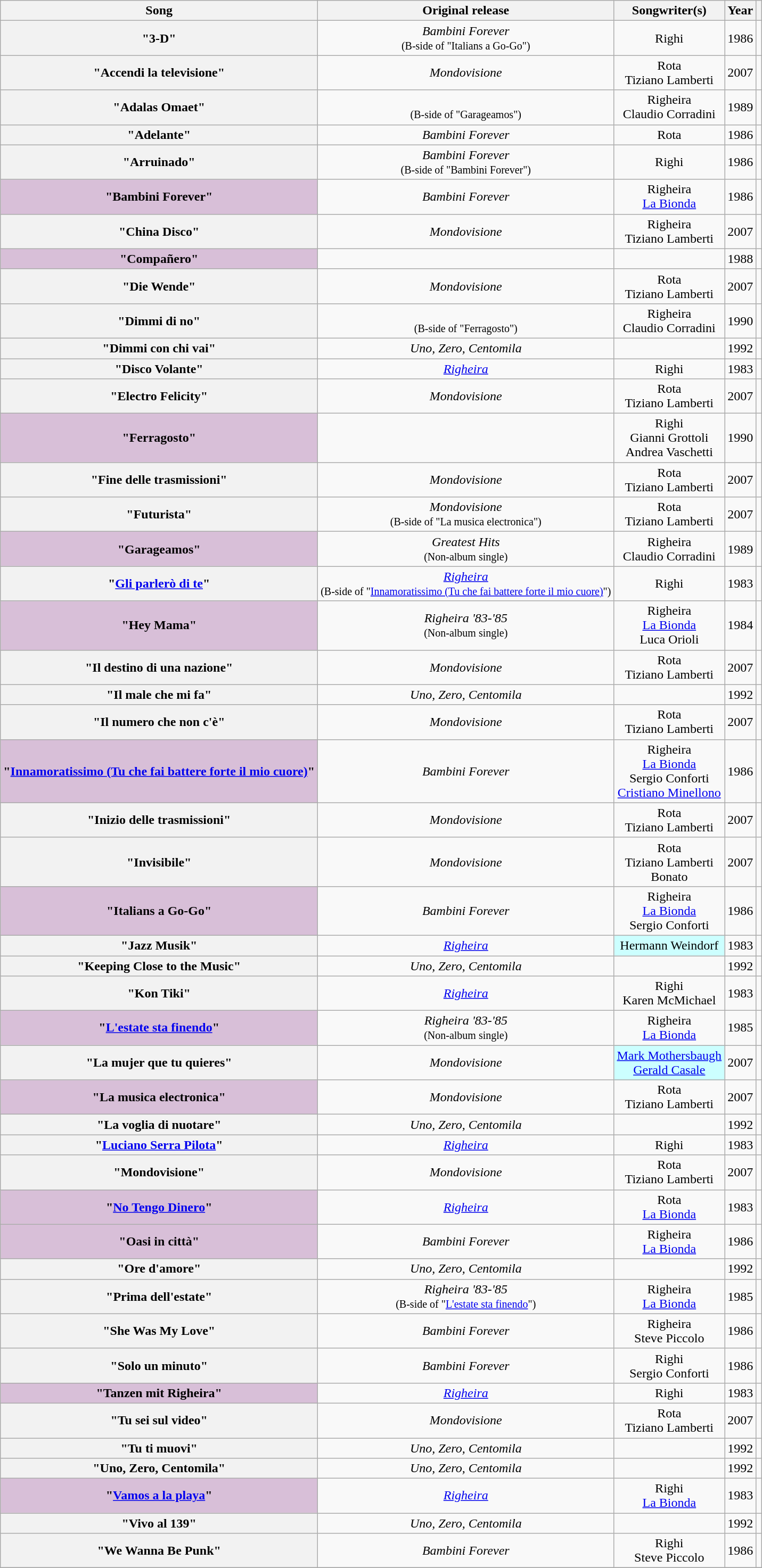<table class="wikitable sortable plainrowheaders" style="text-align:center">
<tr>
<th scope="col">Song</th>
<th scope="col">Original release</th>
<th scope="col">Songwriter(s)</th>
<th scope="col">Year</th>
<th scope="col" class="unsortable"></th>
</tr>
<tr>
<th scope="row"> "3-D" </th>
<td><em>Bambini Forever</em><br><small>(B-side of "Italians a Go-Go")</small></td>
<td>Righi</td>
<td>1986</td>
<td><br></td>
</tr>
<tr>
<th scope="row"> "Accendi la televisione"</th>
<td><em>Mondovisione</em></td>
<td>Rota<br>Tiziano Lamberti</td>
<td>2007</td>
<td></td>
</tr>
<tr>
<th scope="row">"Adalas Omaet" </th>
<td><br><small>(B-side of "Garageamos")</small></td>
<td>Righeira<br>Claudio Corradini</td>
<td>1989</td>
<td></td>
</tr>
<tr>
<th scope="row">"Adelante"</th>
<td><em>Bambini Forever</em></td>
<td>Rota</td>
<td>1986</td>
<td></td>
</tr>
<tr>
<th scope="row">"Arruinado" </th>
<td><em>Bambini Forever</em><br><small>(B-side of "Bambini Forever")</small></td>
<td>Righi</td>
<td>1986</td>
<td><br></td>
</tr>
<tr>
<th scope="row" style="background-color:#D8BFD8"> "Bambini Forever" </th>
<td><em>Bambini Forever</em></td>
<td>Righeira<br><a href='#'>La Bionda</a></td>
<td>1986</td>
<td><br></td>
</tr>
<tr>
<th scope="row"> "China Disco"</th>
<td><em>Mondovisione</em></td>
<td>Righeira<br>Tiziano Lamberti</td>
<td>2007</td>
<td></td>
</tr>
<tr>
<th scope="row" style="background-color:#D8BFD8"> "Compañero" </th>
<td></td>
<td></td>
<td>1988</td>
<td></td>
</tr>
<tr>
<th scope="row"> "Die Wende"</th>
<td><em>Mondovisione</em></td>
<td>Rota<br>Tiziano Lamberti</td>
<td>2007</td>
<td></td>
</tr>
<tr>
<th scope="row">"Dimmi di no" </th>
<td><br><small>(B-side of "Ferragosto")</small></td>
<td>Righeira<br>Claudio Corradini</td>
<td>1990</td>
<td></td>
</tr>
<tr>
<th scope="row">"Dimmi con chi vai"</th>
<td><em>Uno, Zero, Centomila</em></td>
<td></td>
<td>1992</td>
<td></td>
</tr>
<tr>
<th scope="row">"Disco Volante"</th>
<td><em><a href='#'>Righeira</a></em></td>
<td>Righi</td>
<td>1983</td>
<td></td>
</tr>
<tr>
<th scope="row"> "Electro Felicity"</th>
<td><em>Mondovisione</em></td>
<td>Rota<br>Tiziano Lamberti</td>
<td>2007</td>
<td></td>
</tr>
<tr>
<th scope="row" style="background-color:#D8BFD8"> "Ferragosto" </th>
<td></td>
<td>Righi<br>Gianni Grottoli<br>Andrea Vaschetti</td>
<td>1990</td>
<td></td>
</tr>
<tr>
<th scope="row">"Fine delle trasmissioni"</th>
<td><em>Mondovisione</em></td>
<td>Rota<br>Tiziano Lamberti</td>
<td>2007</td>
<td></td>
</tr>
<tr>
<th scope="row">"Futurista" </th>
<td><em>Mondovisione</em><br><small>(B-side of "La musica electronica")</small></td>
<td>Rota<br>Tiziano Lamberti</td>
<td>2007</td>
<td><br></td>
</tr>
<tr>
<th scope="row" style="background-color:#D8BFD8"> "Garageamos" </th>
<td><em>Greatest Hits</em><br><small>(Non-album single)</small></td>
<td>Righeira<br>Claudio Corradini</td>
<td>1989</td>
<td><br></td>
</tr>
<tr>
<th scope="row">"<a href='#'>Gli parlerò di te</a>" </th>
<td><em><a href='#'>Righeira</a></em><br><small>(B-side of "<a href='#'>Innamoratissimo (Tu che fai battere forte il mio cuore)</a>")</small></td>
<td>Righi</td>
<td>1983</td>
<td><br></td>
</tr>
<tr>
<th scope="row" style="background-color:#D8BFD8"> "Hey Mama" </th>
<td><em>Righeira '83-'85</em><br><small>(Non-album single)</small></td>
<td>Righeira<br><a href='#'>La Bionda</a><br>Luca Orioli</td>
<td>1984</td>
<td><br></td>
</tr>
<tr>
<th scope="row"> "Il destino di una nazione"</th>
<td><em>Mondovisione</em></td>
<td>Rota<br>Tiziano Lamberti</td>
<td>2007</td>
<td></td>
</tr>
<tr>
<th scope="row">"Il male che mi fa"</th>
<td><em>Uno, Zero, Centomila</em></td>
<td></td>
<td>1992</td>
<td></td>
</tr>
<tr>
<th scope="row">"Il numero che non c'è"</th>
<td><em>Mondovisione</em></td>
<td>Rota<br>Tiziano Lamberti</td>
<td>2007</td>
<td></td>
</tr>
<tr>
<th scope="row" style="background-color:#D8BFD8">"<a href='#'>Innamoratissimo (Tu che fai battere forte il mio cuore)</a>" </th>
<td><em>Bambini Forever</em></td>
<td>Righeira<br><a href='#'>La Bionda</a><br>Sergio Conforti<br><a href='#'>Cristiano Minellono</a></td>
<td>1986</td>
<td><br></td>
</tr>
<tr>
<th scope="row">"Inizio delle trasmissioni"</th>
<td><em>Mondovisione</em></td>
<td>Rota<br>Tiziano Lamberti</td>
<td>2007</td>
<td></td>
</tr>
<tr>
<th scope="row">"Invisibile"</th>
<td><em>Mondovisione</em></td>
<td>Rota<br>Tiziano Lamberti<br>Bonato</td>
<td>2007</td>
<td></td>
</tr>
<tr>
<th scope="row" style="background-color:#D8BFD8">"Italians a Go-Go" </th>
<td><em>Bambini Forever</em></td>
<td>Righeira<br><a href='#'>La Bionda</a><br>Sergio Conforti</td>
<td>1986</td>
<td><br></td>
</tr>
<tr>
<th scope="row"> "Jazz Musik"</th>
<td><em><a href='#'>Righeira</a></em></td>
<td style="background-color:#CCFFFF">Hermann Weindorf </td>
<td>1983</td>
<td></td>
</tr>
<tr>
<th scope="row"> "Keeping Close to the Music"</th>
<td><em>Uno, Zero, Centomila</em></td>
<td></td>
<td>1992</td>
<td></td>
</tr>
<tr>
<th scope="row">"Kon Tiki"</th>
<td><em><a href='#'>Righeira</a></em></td>
<td>Righi<br>Karen McMichael</td>
<td>1983</td>
<td></td>
</tr>
<tr>
<th scope="row" style="background-color:#D8BFD8"> "<a href='#'>L'estate sta finendo</a>" </th>
<td><em>Righeira '83-'85</em><br><small>(Non-album single)</small></td>
<td>Righeira<br><a href='#'>La Bionda</a></td>
<td>1985</td>
<td><br></td>
</tr>
<tr>
<th scope="row">"La mujer que tu quieres"</th>
<td><em>Mondovisione</em></td>
<td style="background-color:#CCFFFF"><a href='#'>Mark Mothersbaugh</a><br><a href='#'>Gerald Casale</a> </td>
<td>2007</td>
<td></td>
</tr>
<tr>
<th scope="row" style="background-color:#D8BFD8">"La musica electronica" </th>
<td><em>Mondovisione</em></td>
<td>Rota<br>Tiziano Lamberti</td>
<td>2007</td>
<td><br></td>
</tr>
<tr>
<th scope="row">"La voglia di nuotare"</th>
<td><em>Uno, Zero, Centomila</em></td>
<td></td>
<td>1992</td>
<td></td>
</tr>
<tr>
<th scope="row">"<a href='#'>Luciano Serra Pilota</a>"</th>
<td><em><a href='#'>Righeira</a></em></td>
<td>Righi</td>
<td>1983</td>
<td></td>
</tr>
<tr>
<th scope="row"> "Mondovisione"</th>
<td><em>Mondovisione</em></td>
<td>Rota<br>Tiziano Lamberti</td>
<td>2007</td>
<td></td>
</tr>
<tr>
<th scope="row" style="background-color:#D8BFD8"> "<a href='#'>No Tengo Dinero</a>" </th>
<td><em><a href='#'>Righeira</a></em></td>
<td>Rota<br><a href='#'>La Bionda</a></td>
<td>1983</td>
<td><br></td>
</tr>
<tr>
<th scope="row" style="background-color:#D8BFD8"> "Oasi in città" </th>
<td><em>Bambini Forever</em></td>
<td>Righeira<br><a href='#'>La Bionda</a></td>
<td>1986</td>
<td><br></td>
</tr>
<tr>
<th scope="row">"Ore d'amore"</th>
<td><em>Uno, Zero, Centomila</em></td>
<td></td>
<td>1992</td>
<td></td>
</tr>
<tr>
<th scope="row"> "Prima dell'estate" </th>
<td><em>Righeira '83-'85</em><br><small>(B-side of "<a href='#'>L'estate sta finendo</a>")</small></td>
<td>Righeira<br><a href='#'>La Bionda</a></td>
<td>1985</td>
<td><br></td>
</tr>
<tr>
<th scope="row"> "She Was My Love"</th>
<td><em>Bambini Forever</em></td>
<td>Righeira<br>Steve Piccolo</td>
<td>1986</td>
<td></td>
</tr>
<tr>
<th scope="row">"Solo un minuto"</th>
<td><em>Bambini Forever</em></td>
<td>Righi<br>Sergio Conforti</td>
<td>1986</td>
<td></td>
</tr>
<tr>
<th scope="row" style="background-color:#D8BFD8"> "Tanzen mit Righeira" </th>
<td><em><a href='#'>Righeira</a></em></td>
<td>Righi</td>
<td>1983</td>
<td><br></td>
</tr>
<tr>
<th scope="row">"Tu sei sul video"</th>
<td><em>Mondovisione</em></td>
<td>Rota<br>Tiziano Lamberti</td>
<td>2007</td>
<td></td>
</tr>
<tr>
<th scope="row">"Tu ti muovi"</th>
<td><em>Uno, Zero, Centomila</em></td>
<td></td>
<td>1992</td>
<td></td>
</tr>
<tr>
<th scope="row"> "Uno, Zero, Centomila"</th>
<td><em>Uno, Zero, Centomila</em></td>
<td></td>
<td>1992</td>
<td></td>
</tr>
<tr>
<th scope="row" style="background-color:#D8BFD8"> "<a href='#'>Vamos a la playa</a>" </th>
<td><em><a href='#'>Righeira</a></em></td>
<td>Righi<br><a href='#'>La Bionda</a></td>
<td>1983</td>
<td><br></td>
</tr>
<tr>
<th scope="row">"Vivo al 139"</th>
<td><em>Uno, Zero, Centomila</em></td>
<td></td>
<td>1992</td>
<td></td>
</tr>
<tr>
<th scope="row"> "We Wanna Be Punk"</th>
<td><em>Bambini Forever</em></td>
<td>Righi<br>Steve Piccolo</td>
<td>1986</td>
<td></td>
</tr>
<tr>
</tr>
</table>
